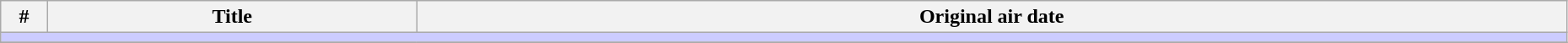<table class="wikitable" width="98%">
<tr>
<th width="3%">#</th>
<th>Title</th>
<th>Original air date</th>
</tr>
<tr>
<td colspan="3" bgcolor="#CCF"></td>
</tr>
<tr>
</tr>
</table>
